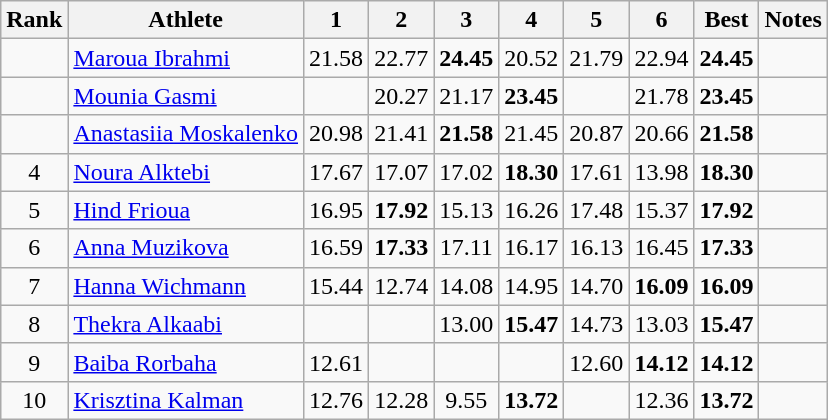<table class="wikitable sortable" style="text-align:center">
<tr>
<th>Rank</th>
<th>Athlete</th>
<th>1</th>
<th>2</th>
<th>3</th>
<th>4</th>
<th>5</th>
<th>6</th>
<th>Best</th>
<th>Notes</th>
</tr>
<tr>
<td></td>
<td style="text-align:left"><a href='#'>Maroua Ibrahmi</a><br></td>
<td>21.58</td>
<td>22.77</td>
<td><strong>24.45</strong></td>
<td>20.52</td>
<td>21.79</td>
<td>22.94</td>
<td><strong>24.45</strong></td>
<td></td>
</tr>
<tr>
<td></td>
<td style="text-align:left"><a href='#'>Mounia Gasmi</a><br></td>
<td></td>
<td>20.27</td>
<td>21.17</td>
<td><strong>23.45</strong></td>
<td></td>
<td>21.78</td>
<td><strong>23.45</strong></td>
<td></td>
</tr>
<tr>
<td></td>
<td style="text-align:left"><a href='#'>Anastasiia Moskalenko</a><br></td>
<td>20.98</td>
<td>21.41</td>
<td><strong>21.58</strong></td>
<td>21.45</td>
<td>20.87</td>
<td>20.66</td>
<td><strong>21.58</strong></td>
<td></td>
</tr>
<tr>
<td>4</td>
<td style="text-align:left"><a href='#'>Noura Alktebi</a><br></td>
<td>17.67</td>
<td>17.07</td>
<td>17.02</td>
<td><strong>18.30</strong></td>
<td>17.61</td>
<td>13.98</td>
<td><strong>18.30</strong></td>
<td></td>
</tr>
<tr>
<td>5</td>
<td style="text-align:left"><a href='#'>Hind Frioua</a><br></td>
<td>16.95</td>
<td><strong>17.92</strong></td>
<td>15.13</td>
<td>16.26</td>
<td>17.48</td>
<td>15.37</td>
<td><strong>17.92</strong></td>
<td></td>
</tr>
<tr>
<td>6</td>
<td style="text-align:left"><a href='#'>Anna Muzikova</a><br></td>
<td>16.59</td>
<td><strong>17.33</strong></td>
<td>17.11</td>
<td>16.17</td>
<td>16.13</td>
<td>16.45</td>
<td><strong>17.33</strong></td>
<td></td>
</tr>
<tr>
<td>7</td>
<td style="text-align:left"><a href='#'>Hanna Wichmann</a><br></td>
<td>15.44</td>
<td>12.74</td>
<td>14.08</td>
<td>14.95</td>
<td>14.70</td>
<td><strong>16.09</strong></td>
<td><strong>16.09</strong></td>
<td></td>
</tr>
<tr>
<td>8</td>
<td style="text-align:left"><a href='#'>Thekra Alkaabi</a><br></td>
<td></td>
<td></td>
<td>13.00</td>
<td><strong>15.47</strong></td>
<td>14.73</td>
<td>13.03</td>
<td><strong>15.47</strong></td>
<td></td>
</tr>
<tr>
<td>9</td>
<td style="text-align:left"><a href='#'>Baiba Rorbaha</a><br></td>
<td>12.61</td>
<td></td>
<td></td>
<td></td>
<td>12.60</td>
<td><strong>14.12</strong></td>
<td><strong>14.12</strong></td>
<td></td>
</tr>
<tr>
<td>10</td>
<td style="text-align:left"><a href='#'>Krisztina Kalman</a><br></td>
<td>12.76</td>
<td>12.28</td>
<td>9.55</td>
<td><strong>13.72</strong></td>
<td></td>
<td>12.36</td>
<td><strong>13.72</strong></td>
<td></td>
</tr>
</table>
